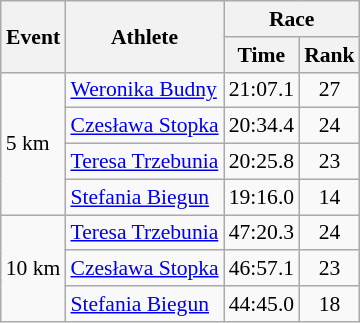<table class="wikitable" border="1" style="font-size:90%">
<tr>
<th rowspan=2>Event</th>
<th rowspan=2>Athlete</th>
<th colspan=2>Race</th>
</tr>
<tr>
<th>Time</th>
<th>Rank</th>
</tr>
<tr>
<td rowspan=4>5 km</td>
<td><a href='#'>Weronika Budny</a></td>
<td align=center>21:07.1</td>
<td align=center>27</td>
</tr>
<tr>
<td><a href='#'>Czesława Stopka</a></td>
<td align=center>20:34.4</td>
<td align=center>24</td>
</tr>
<tr>
<td><a href='#'>Teresa Trzebunia</a></td>
<td align=center>20:25.8</td>
<td align=center>23</td>
</tr>
<tr>
<td><a href='#'>Stefania Biegun</a></td>
<td align=center>19:16.0</td>
<td align=center>14</td>
</tr>
<tr>
<td rowspan=3>10 km</td>
<td><a href='#'>Teresa Trzebunia</a></td>
<td align=center>47:20.3</td>
<td align=center>24</td>
</tr>
<tr>
<td><a href='#'>Czesława Stopka</a></td>
<td align=center>46:57.1</td>
<td align=center>23</td>
</tr>
<tr>
<td><a href='#'>Stefania Biegun</a></td>
<td align=center>44:45.0</td>
<td align=center>18</td>
</tr>
</table>
